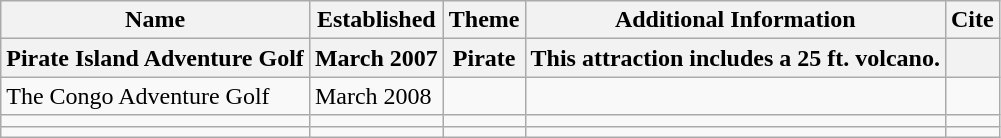<table class="wikitable">
<tr>
<th>Name</th>
<th>Established</th>
<th>Theme</th>
<th>Additional Information</th>
<th>Cite</th>
</tr>
<tr>
<th>Pirate Island Adventure Golf</th>
<th>March 2007</th>
<th>Pirate</th>
<th>This attraction includes a 25 ft. volcano.</th>
<th></th>
</tr>
<tr>
<td>The Congo Adventure Golf</td>
<td>March 2008</td>
<td></td>
<td></td>
<td></td>
</tr>
<tr>
<td></td>
<td></td>
<td></td>
<td></td>
<td></td>
</tr>
<tr>
<td></td>
<td></td>
<td></td>
<td></td>
<td></td>
</tr>
</table>
